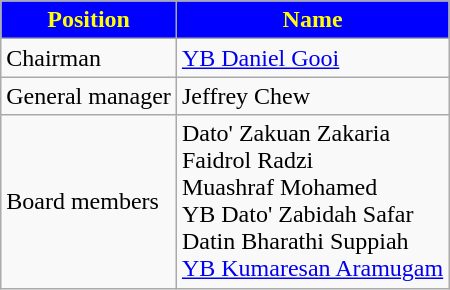<table class="wikitable">
<tr>
<th style="background:blue; color:yellow; text-align:center;">Position</th>
<th style="background:blue; color:yellow; text-align:center;">Name</th>
</tr>
<tr>
<td>Chairman</td>
<td> <a href='#'>YB Daniel Gooi</a></td>
</tr>
<tr>
<td>General manager</td>
<td> Jeffrey Chew</td>
</tr>
<tr>
<td>Board members</td>
<td> Dato' Zakuan Zakaria<br> Faidrol Radzi<br> Muashraf Mohamed<br> YB Dato' Zabidah Safar<br> Datin Bharathi Suppiah<br> <a href='#'>YB Kumaresan Aramugam</a></td>
</tr>
</table>
